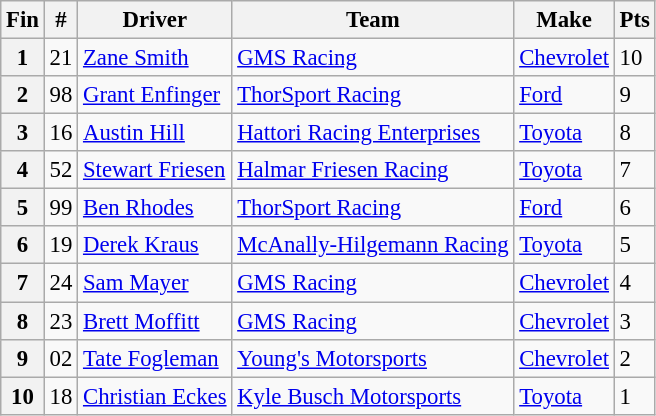<table class="wikitable" style="font-size:95%">
<tr>
<th>Fin</th>
<th>#</th>
<th>Driver</th>
<th>Team</th>
<th>Make</th>
<th>Pts</th>
</tr>
<tr>
<th>1</th>
<td>21</td>
<td><a href='#'>Zane Smith</a></td>
<td><a href='#'>GMS Racing</a></td>
<td><a href='#'>Chevrolet</a></td>
<td>10</td>
</tr>
<tr>
<th>2</th>
<td>98</td>
<td><a href='#'>Grant Enfinger</a></td>
<td><a href='#'>ThorSport Racing</a></td>
<td><a href='#'>Ford</a></td>
<td>9</td>
</tr>
<tr>
<th>3</th>
<td>16</td>
<td><a href='#'>Austin Hill</a></td>
<td><a href='#'>Hattori Racing Enterprises</a></td>
<td><a href='#'>Toyota</a></td>
<td>8</td>
</tr>
<tr>
<th>4</th>
<td>52</td>
<td><a href='#'>Stewart Friesen</a></td>
<td><a href='#'>Halmar Friesen Racing</a></td>
<td><a href='#'>Toyota</a></td>
<td>7</td>
</tr>
<tr>
<th>5</th>
<td>99</td>
<td><a href='#'>Ben Rhodes</a></td>
<td><a href='#'>ThorSport Racing</a></td>
<td><a href='#'>Ford</a></td>
<td>6</td>
</tr>
<tr>
<th>6</th>
<td>19</td>
<td><a href='#'>Derek Kraus</a></td>
<td><a href='#'>McAnally-Hilgemann Racing</a></td>
<td><a href='#'>Toyota</a></td>
<td>5</td>
</tr>
<tr>
<th>7</th>
<td>24</td>
<td><a href='#'>Sam Mayer</a></td>
<td><a href='#'>GMS Racing</a></td>
<td><a href='#'>Chevrolet</a></td>
<td>4</td>
</tr>
<tr>
<th>8</th>
<td>23</td>
<td><a href='#'>Brett Moffitt</a></td>
<td><a href='#'>GMS Racing</a></td>
<td><a href='#'>Chevrolet</a></td>
<td>3</td>
</tr>
<tr>
<th>9</th>
<td>02</td>
<td><a href='#'>Tate Fogleman</a></td>
<td><a href='#'>Young's Motorsports</a></td>
<td><a href='#'>Chevrolet</a></td>
<td>2</td>
</tr>
<tr>
<th>10</th>
<td>18</td>
<td><a href='#'>Christian Eckes</a></td>
<td><a href='#'>Kyle Busch Motorsports</a></td>
<td><a href='#'>Toyota</a></td>
<td>1</td>
</tr>
</table>
